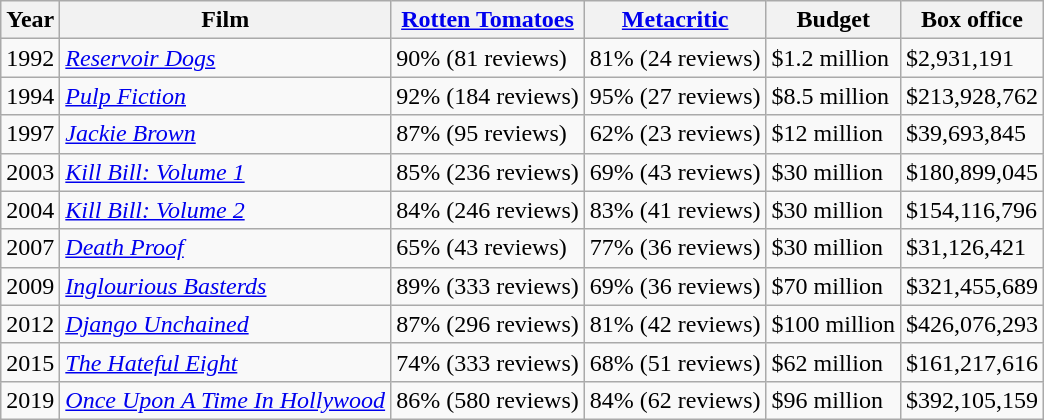<table class="wikitable sortable">
<tr>
<th>Year</th>
<th>Film</th>
<th><a href='#'>Rotten Tomatoes</a></th>
<th><a href='#'>Metacritic</a></th>
<th>Budget</th>
<th>Box office</th>
</tr>
<tr>
<td>1992</td>
<td><em><a href='#'>Reservoir Dogs</a></em></td>
<td>90% (81 reviews)</td>
<td>81% (24 reviews)</td>
<td>$1.2 million</td>
<td>$2,931,191</td>
</tr>
<tr>
<td>1994</td>
<td><em><a href='#'>Pulp Fiction</a></em></td>
<td>92% (184 reviews)</td>
<td>95% (27 reviews)</td>
<td>$8.5 million</td>
<td>$213,928,762</td>
</tr>
<tr>
<td>1997</td>
<td><em><a href='#'>Jackie Brown</a></em></td>
<td>87% (95 reviews)</td>
<td>62% (23 reviews)</td>
<td>$12 million</td>
<td>$39,693,845</td>
</tr>
<tr>
<td>2003</td>
<td><em><a href='#'>Kill Bill: Volume 1</a></em></td>
<td>85% (236 reviews)</td>
<td>69% (43 reviews)</td>
<td>$30 million</td>
<td>$180,899,045</td>
</tr>
<tr>
<td>2004</td>
<td><em><a href='#'>Kill Bill: Volume 2</a></em></td>
<td>84% (246 reviews)</td>
<td>83% (41 reviews)</td>
<td>$30 million</td>
<td>$154,116,796</td>
</tr>
<tr>
<td>2007</td>
<td><em><a href='#'>Death Proof</a></em></td>
<td>65% (43 reviews)</td>
<td>77% (36 reviews)</td>
<td>$30 million</td>
<td>$31,126,421</td>
</tr>
<tr>
<td>2009</td>
<td><em><a href='#'>Inglourious Basterds</a></em></td>
<td>89% (333 reviews)</td>
<td>69% (36 reviews)</td>
<td>$70 million</td>
<td>$321,455,689</td>
</tr>
<tr>
<td>2012</td>
<td><em><a href='#'>Django Unchained</a></em></td>
<td>87% (296 reviews)</td>
<td>81% (42 reviews)</td>
<td>$100 million</td>
<td>$426,076,293</td>
</tr>
<tr>
<td>2015</td>
<td><em><a href='#'>The Hateful Eight</a></em></td>
<td>74% (333 reviews)</td>
<td>68% (51 reviews)</td>
<td>$62 million</td>
<td>$161,217,616</td>
</tr>
<tr>
<td>2019</td>
<td><em><a href='#'>Once Upon A Time In Hollywood</a></em></td>
<td>86% (580 reviews)</td>
<td>84% (62 reviews)</td>
<td>$96 million</td>
<td>$392,105,159</td>
</tr>
</table>
